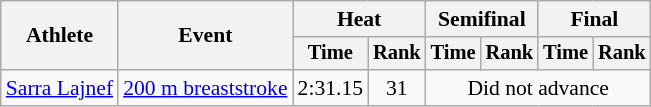<table class=wikitable style="font-size:90%">
<tr>
<th rowspan="2">Athlete</th>
<th rowspan="2">Event</th>
<th colspan="2">Heat</th>
<th colspan="2">Semifinal</th>
<th colspan="2">Final</th>
</tr>
<tr style="font-size:95%">
<th>Time</th>
<th>Rank</th>
<th>Time</th>
<th>Rank</th>
<th>Time</th>
<th>Rank</th>
</tr>
<tr align=center>
<td align=left><a href='#'>Sarra Lajnef</a></td>
<td align=left><a href='#'>200 m breaststroke</a></td>
<td>2:31.15</td>
<td>31</td>
<td colspan=4>Did not advance</td>
</tr>
</table>
